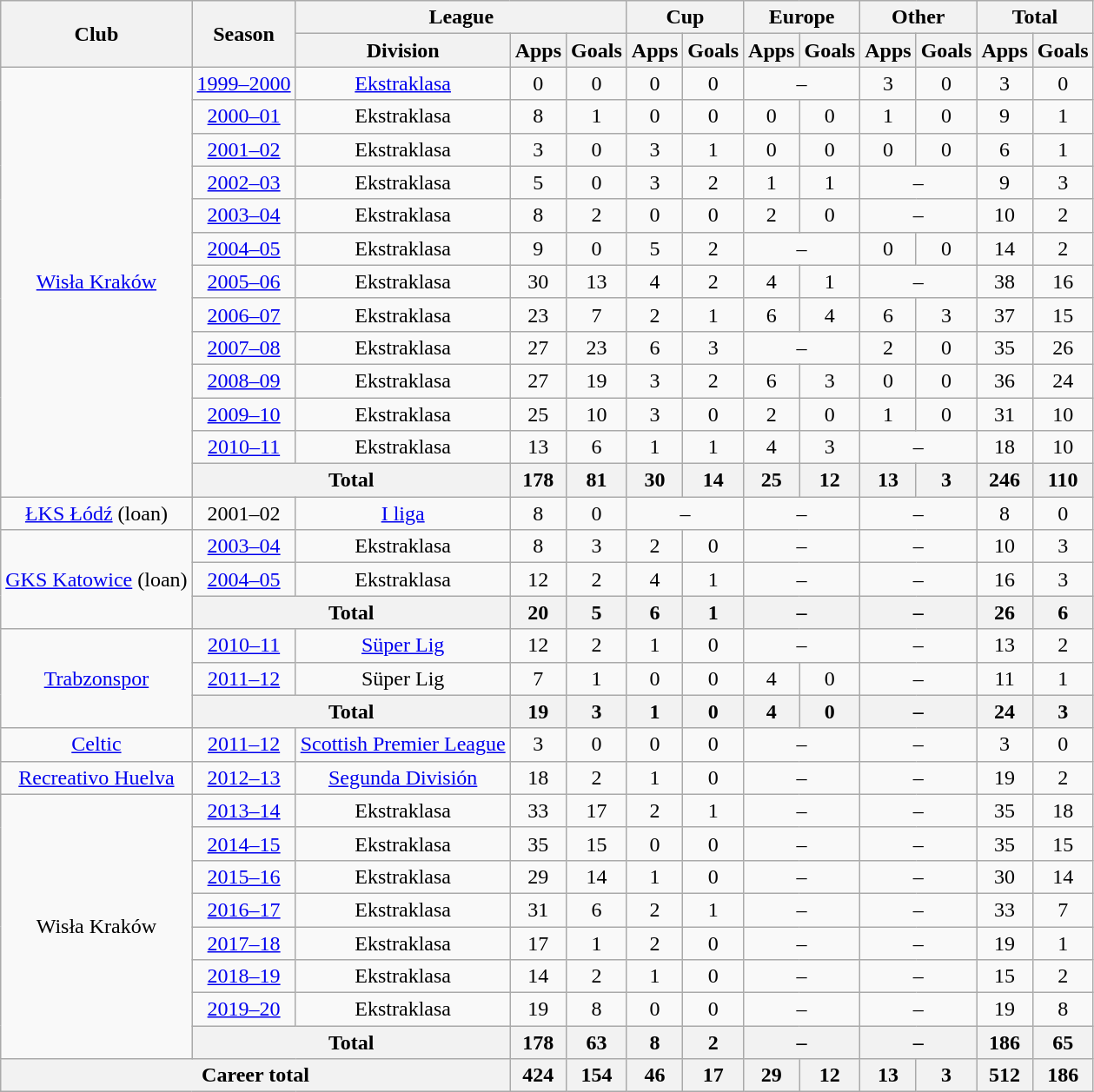<table class="wikitable" style="text-align:center">
<tr>
<th rowspan="2">Club</th>
<th rowspan="2">Season</th>
<th colspan="3">League</th>
<th colspan="2">Cup</th>
<th colspan="2">Europe</th>
<th colspan="2">Other</th>
<th colspan="2">Total</th>
</tr>
<tr>
<th>Division</th>
<th>Apps</th>
<th>Goals</th>
<th>Apps</th>
<th>Goals</th>
<th>Apps</th>
<th>Goals</th>
<th>Apps</th>
<th>Goals</th>
<th>Apps</th>
<th>Goals</th>
</tr>
<tr>
<td rowspan="13"><a href='#'>Wisła Kraków</a></td>
<td><a href='#'>1999–2000</a></td>
<td><a href='#'>Ekstraklasa</a></td>
<td>0</td>
<td>0</td>
<td>0</td>
<td>0</td>
<td colspan="2">–</td>
<td>3</td>
<td>0</td>
<td>3</td>
<td>0</td>
</tr>
<tr>
<td><a href='#'>2000–01</a></td>
<td>Ekstraklasa</td>
<td>8</td>
<td>1</td>
<td>0</td>
<td>0</td>
<td>0</td>
<td>0</td>
<td>1</td>
<td>0</td>
<td>9</td>
<td>1</td>
</tr>
<tr>
<td><a href='#'>2001–02</a></td>
<td>Ekstraklasa</td>
<td>3</td>
<td>0</td>
<td>3</td>
<td>1</td>
<td>0</td>
<td>0</td>
<td>0</td>
<td>0</td>
<td>6</td>
<td>1</td>
</tr>
<tr>
<td><a href='#'>2002–03</a></td>
<td>Ekstraklasa</td>
<td>5</td>
<td>0</td>
<td>3</td>
<td>2</td>
<td>1</td>
<td>1</td>
<td colspan="2">–</td>
<td>9</td>
<td>3</td>
</tr>
<tr>
<td><a href='#'>2003–04</a></td>
<td>Ekstraklasa</td>
<td>8</td>
<td>2</td>
<td>0</td>
<td>0</td>
<td>2</td>
<td>0</td>
<td colspan="2">–</td>
<td>10</td>
<td>2</td>
</tr>
<tr>
<td><a href='#'>2004–05</a></td>
<td>Ekstraklasa</td>
<td>9</td>
<td>0</td>
<td>5</td>
<td>2</td>
<td colspan="2">–</td>
<td>0</td>
<td>0</td>
<td>14</td>
<td>2</td>
</tr>
<tr>
<td><a href='#'>2005–06</a></td>
<td>Ekstraklasa</td>
<td>30</td>
<td>13</td>
<td>4</td>
<td>2</td>
<td>4</td>
<td>1</td>
<td colspan="2">–</td>
<td>38</td>
<td>16</td>
</tr>
<tr>
<td><a href='#'>2006–07</a></td>
<td>Ekstraklasa</td>
<td>23</td>
<td>7</td>
<td>2</td>
<td>1</td>
<td>6</td>
<td>4</td>
<td>6</td>
<td>3</td>
<td>37</td>
<td>15</td>
</tr>
<tr>
<td><a href='#'>2007–08</a></td>
<td>Ekstraklasa</td>
<td>27</td>
<td>23</td>
<td>6</td>
<td>3</td>
<td colspan="2">–</td>
<td>2</td>
<td>0</td>
<td>35</td>
<td>26</td>
</tr>
<tr>
<td><a href='#'>2008–09</a></td>
<td>Ekstraklasa</td>
<td>27</td>
<td>19</td>
<td>3</td>
<td>2</td>
<td>6</td>
<td>3</td>
<td>0</td>
<td>0</td>
<td>36</td>
<td>24</td>
</tr>
<tr>
<td><a href='#'>2009–10</a></td>
<td>Ekstraklasa</td>
<td>25</td>
<td>10</td>
<td>3</td>
<td>0</td>
<td>2</td>
<td>0</td>
<td>1</td>
<td>0</td>
<td>31</td>
<td>10</td>
</tr>
<tr>
<td><a href='#'>2010–11</a></td>
<td>Ekstraklasa</td>
<td>13</td>
<td>6</td>
<td>1</td>
<td>1</td>
<td>4</td>
<td>3</td>
<td colspan="2">–</td>
<td>18</td>
<td>10</td>
</tr>
<tr>
<th colspan="2">Total</th>
<th>178</th>
<th>81</th>
<th>30</th>
<th>14</th>
<th>25</th>
<th>12</th>
<th>13</th>
<th>3</th>
<th>246</th>
<th>110</th>
</tr>
<tr>
<td><a href='#'>ŁKS Łódź</a> (loan)</td>
<td>2001–02</td>
<td><a href='#'>I liga</a></td>
<td>8</td>
<td>0</td>
<td colspan="2">–</td>
<td colspan="2">–</td>
<td colspan="2">–</td>
<td>8</td>
<td>0</td>
</tr>
<tr>
<td rowspan="3"><a href='#'>GKS Katowice</a> (loan)</td>
<td><a href='#'>2003–04</a></td>
<td>Ekstraklasa</td>
<td>8</td>
<td>3</td>
<td>2</td>
<td>0</td>
<td colspan="2">–</td>
<td colspan="2">–</td>
<td>10</td>
<td>3</td>
</tr>
<tr>
<td><a href='#'>2004–05</a></td>
<td>Ekstraklasa</td>
<td>12</td>
<td>2</td>
<td>4</td>
<td>1</td>
<td colspan="2">–</td>
<td colspan="2">–</td>
<td>16</td>
<td>3</td>
</tr>
<tr>
<th colspan="2">Total</th>
<th>20</th>
<th>5</th>
<th>6</th>
<th>1</th>
<th colspan="2">–</th>
<th colspan="2">–</th>
<th>26</th>
<th>6</th>
</tr>
<tr>
<td rowspan="3"><a href='#'>Trabzonspor</a></td>
<td><a href='#'>2010–11</a></td>
<td><a href='#'>Süper Lig</a></td>
<td>12</td>
<td>2</td>
<td>1</td>
<td>0</td>
<td colspan="2">–</td>
<td colspan="2">–</td>
<td>13</td>
<td>2</td>
</tr>
<tr>
<td><a href='#'>2011–12</a></td>
<td>Süper Lig</td>
<td>7</td>
<td>1</td>
<td>0</td>
<td>0</td>
<td>4</td>
<td>0</td>
<td colspan="2">–</td>
<td>11</td>
<td>1</td>
</tr>
<tr>
<th colspan="2">Total</th>
<th>19</th>
<th>3</th>
<th>1</th>
<th>0</th>
<th>4</th>
<th>0</th>
<th colspan="2">–</th>
<th>24</th>
<th>3</th>
</tr>
<tr>
<td><a href='#'>Celtic</a></td>
<td><a href='#'>2011–12</a></td>
<td><a href='#'>Scottish Premier League</a></td>
<td>3</td>
<td>0</td>
<td>0</td>
<td>0</td>
<td colspan="2">–</td>
<td colspan="2">–</td>
<td>3</td>
<td>0</td>
</tr>
<tr>
<td><a href='#'>Recreativo Huelva</a></td>
<td><a href='#'>2012–13</a></td>
<td><a href='#'>Segunda División</a></td>
<td>18</td>
<td>2</td>
<td>1</td>
<td>0</td>
<td colspan="2">–</td>
<td colspan="2">–</td>
<td>19</td>
<td>2</td>
</tr>
<tr>
<td rowspan="8">Wisła Kraków</td>
<td><a href='#'>2013–14</a></td>
<td>Ekstraklasa</td>
<td>33</td>
<td>17</td>
<td>2</td>
<td>1</td>
<td colspan="2">–</td>
<td colspan="2">–</td>
<td>35</td>
<td>18</td>
</tr>
<tr>
<td><a href='#'>2014–15</a></td>
<td>Ekstraklasa</td>
<td>35</td>
<td>15</td>
<td>0</td>
<td>0</td>
<td colspan="2">–</td>
<td colspan="2">–</td>
<td>35</td>
<td>15</td>
</tr>
<tr>
<td><a href='#'>2015–16</a></td>
<td>Ekstraklasa</td>
<td>29</td>
<td>14</td>
<td>1</td>
<td>0</td>
<td colspan="2">–</td>
<td colspan="2">–</td>
<td>30</td>
<td>14</td>
</tr>
<tr>
<td><a href='#'>2016–17</a></td>
<td>Ekstraklasa</td>
<td>31</td>
<td>6</td>
<td>2</td>
<td>1</td>
<td colspan="2">–</td>
<td colspan="2">–</td>
<td>33</td>
<td>7</td>
</tr>
<tr>
<td><a href='#'>2017–18</a></td>
<td>Ekstraklasa</td>
<td>17</td>
<td>1</td>
<td>2</td>
<td>0</td>
<td colspan="2">–</td>
<td colspan="2">–</td>
<td>19</td>
<td>1</td>
</tr>
<tr>
<td><a href='#'>2018–19</a></td>
<td>Ekstraklasa</td>
<td>14</td>
<td>2</td>
<td>1</td>
<td>0</td>
<td colspan="2">–</td>
<td colspan="2">–</td>
<td>15</td>
<td>2</td>
</tr>
<tr>
<td><a href='#'>2019–20</a></td>
<td>Ekstraklasa</td>
<td>19</td>
<td>8</td>
<td>0</td>
<td>0</td>
<td colspan="2">–</td>
<td colspan="2">–</td>
<td>19</td>
<td>8</td>
</tr>
<tr>
<th colspan="2">Total</th>
<th>178</th>
<th>63</th>
<th>8</th>
<th>2</th>
<th colspan="2">–</th>
<th colspan="2">–</th>
<th>186</th>
<th>65</th>
</tr>
<tr>
<th colspan="3">Career total</th>
<th>424</th>
<th>154</th>
<th>46</th>
<th>17</th>
<th>29</th>
<th>12</th>
<th>13</th>
<th>3</th>
<th>512</th>
<th>186</th>
</tr>
</table>
